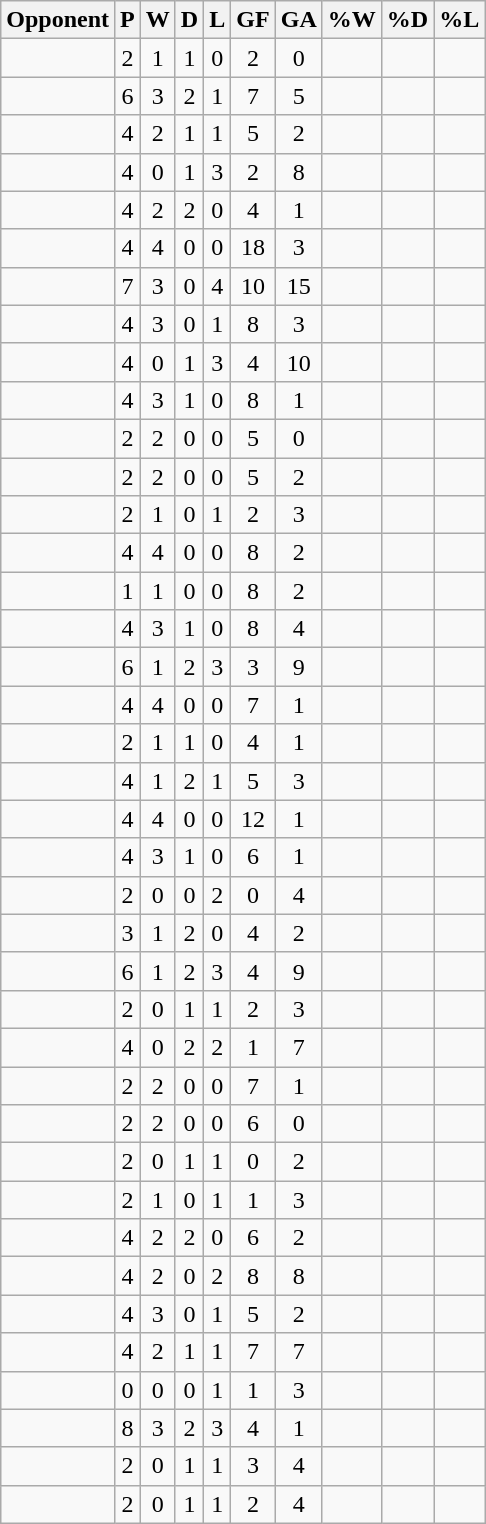<table class="wikitable sortable mw-collapsible mw-collapsed" style="text-align:center">
<tr>
<th>Opponent</th>
<th>P</th>
<th>W</th>
<th>D</th>
<th>L</th>
<th>GF</th>
<th>GA</th>
<th>%W</th>
<th>%D</th>
<th>%L</th>
</tr>
<tr>
<td style="text-align:left;"></td>
<td>2</td>
<td>1</td>
<td>1</td>
<td>0</td>
<td>2</td>
<td>0</td>
<td></td>
<td></td>
<td></td>
</tr>
<tr>
<td style="text-align:left;"></td>
<td>6</td>
<td>3</td>
<td>2</td>
<td>1</td>
<td>7</td>
<td>5</td>
<td></td>
<td></td>
<td></td>
</tr>
<tr>
<td style="text-align:left;"></td>
<td>4</td>
<td>2</td>
<td>1</td>
<td>1</td>
<td>5</td>
<td>2</td>
<td></td>
<td></td>
<td></td>
</tr>
<tr>
<td style="text-align:left;"></td>
<td>4</td>
<td>0</td>
<td>1</td>
<td>3</td>
<td>2</td>
<td>8</td>
<td></td>
<td></td>
<td></td>
</tr>
<tr>
<td style="text-align:left;"></td>
<td>4</td>
<td>2</td>
<td>2</td>
<td>0</td>
<td>4</td>
<td>1</td>
<td></td>
<td></td>
<td></td>
</tr>
<tr>
<td style="text-align:left;"></td>
<td>4</td>
<td>4</td>
<td>0</td>
<td>0</td>
<td>18</td>
<td>3</td>
<td></td>
<td></td>
<td></td>
</tr>
<tr>
<td style="text-align:left;"></td>
<td>7</td>
<td>3</td>
<td>0</td>
<td>4</td>
<td>10</td>
<td>15</td>
<td></td>
<td></td>
<td></td>
</tr>
<tr>
<td style="text-align:left;"></td>
<td>4</td>
<td>3</td>
<td>0</td>
<td>1</td>
<td>8</td>
<td>3</td>
<td></td>
<td></td>
<td></td>
</tr>
<tr>
<td style="text-align:left;"></td>
<td>4</td>
<td>0</td>
<td>1</td>
<td>3</td>
<td>4</td>
<td>10</td>
<td></td>
<td></td>
<td></td>
</tr>
<tr>
<td style="text-align:left;"></td>
<td>4</td>
<td>3</td>
<td>1</td>
<td>0</td>
<td>8</td>
<td>1</td>
<td></td>
<td></td>
<td></td>
</tr>
<tr>
<td style="text-align:left;"></td>
<td>2</td>
<td>2</td>
<td>0</td>
<td>0</td>
<td>5</td>
<td>0</td>
<td></td>
<td></td>
<td></td>
</tr>
<tr>
<td style="text-align:left;"></td>
<td>2</td>
<td>2</td>
<td>0</td>
<td>0</td>
<td>5</td>
<td>2</td>
<td></td>
<td></td>
<td></td>
</tr>
<tr>
<td style="text-align:left;"></td>
<td>2</td>
<td>1</td>
<td>0</td>
<td>1</td>
<td>2</td>
<td>3</td>
<td></td>
<td></td>
<td></td>
</tr>
<tr>
<td style="text-align:left;"></td>
<td>4</td>
<td>4</td>
<td>0</td>
<td>0</td>
<td>8</td>
<td>2</td>
<td></td>
<td></td>
<td></td>
</tr>
<tr>
<td style="text-align:left;"></td>
<td>1</td>
<td>1</td>
<td>0</td>
<td>0</td>
<td>8</td>
<td>2</td>
<td></td>
<td></td>
<td></td>
</tr>
<tr>
<td style="text-align:left;"></td>
<td>4</td>
<td>3</td>
<td>1</td>
<td>0</td>
<td>8</td>
<td>4</td>
<td></td>
<td></td>
<td></td>
</tr>
<tr>
<td style="text-align:left;"></td>
<td>6</td>
<td>1</td>
<td>2</td>
<td>3</td>
<td>3</td>
<td>9</td>
<td></td>
<td></td>
<td></td>
</tr>
<tr>
<td style="text-align:left;"></td>
<td>4</td>
<td>4</td>
<td>0</td>
<td>0</td>
<td>7</td>
<td>1</td>
<td></td>
<td></td>
<td></td>
</tr>
<tr>
<td style="text-align:left;"></td>
<td>2</td>
<td>1</td>
<td>1</td>
<td>0</td>
<td>4</td>
<td>1</td>
<td></td>
<td></td>
<td></td>
</tr>
<tr>
<td style="text-align:left;"></td>
<td>4</td>
<td>1</td>
<td>2</td>
<td>1</td>
<td>5</td>
<td>3</td>
<td></td>
<td></td>
<td></td>
</tr>
<tr>
<td style="text-align:left;"></td>
<td>4</td>
<td>4</td>
<td>0</td>
<td>0</td>
<td>12</td>
<td>1</td>
<td></td>
<td></td>
<td></td>
</tr>
<tr>
<td style="text-align:left;"></td>
<td>4</td>
<td>3</td>
<td>1</td>
<td>0</td>
<td>6</td>
<td>1</td>
<td></td>
<td></td>
<td></td>
</tr>
<tr>
<td style="text-align:left;"></td>
<td>2</td>
<td>0</td>
<td>0</td>
<td>2</td>
<td>0</td>
<td>4</td>
<td></td>
<td></td>
<td></td>
</tr>
<tr>
<td style="text-align:left;"></td>
<td>3</td>
<td>1</td>
<td>2</td>
<td>0</td>
<td>4</td>
<td>2</td>
<td></td>
<td></td>
<td></td>
</tr>
<tr>
<td style="text-align:left;"></td>
<td>6</td>
<td>1</td>
<td>2</td>
<td>3</td>
<td>4</td>
<td>9</td>
<td></td>
<td></td>
<td></td>
</tr>
<tr>
<td style="text-align:left;"></td>
<td>2</td>
<td>0</td>
<td>1</td>
<td>1</td>
<td>2</td>
<td>3</td>
<td></td>
<td></td>
<td></td>
</tr>
<tr>
<td style="text-align:left;"></td>
<td>4</td>
<td>0</td>
<td>2</td>
<td>2</td>
<td>1</td>
<td>7</td>
<td></td>
<td></td>
<td></td>
</tr>
<tr>
<td style="text-align:left;"></td>
<td>2</td>
<td>2</td>
<td>0</td>
<td>0</td>
<td>7</td>
<td>1</td>
<td></td>
<td></td>
<td></td>
</tr>
<tr>
<td style="text-align:left;"></td>
<td>2</td>
<td>2</td>
<td>0</td>
<td>0</td>
<td>6</td>
<td>0</td>
<td></td>
<td></td>
<td></td>
</tr>
<tr>
<td style="text-align:left;"></td>
<td>2</td>
<td>0</td>
<td>1</td>
<td>1</td>
<td>0</td>
<td>2</td>
<td></td>
<td></td>
<td></td>
</tr>
<tr>
<td style="text-align:left;"></td>
<td>2</td>
<td>1</td>
<td>0</td>
<td>1</td>
<td>1</td>
<td>3</td>
<td></td>
<td></td>
<td></td>
</tr>
<tr>
<td style="text-align:left;"></td>
<td>4</td>
<td>2</td>
<td>2</td>
<td>0</td>
<td>6</td>
<td>2</td>
<td></td>
<td></td>
<td></td>
</tr>
<tr>
<td style="text-align:left;"></td>
<td>4</td>
<td>2</td>
<td>0</td>
<td>2</td>
<td>8</td>
<td>8</td>
<td></td>
<td></td>
<td></td>
</tr>
<tr>
<td style="text-align:left;"></td>
<td>4</td>
<td>3</td>
<td>0</td>
<td>1</td>
<td>5</td>
<td>2</td>
<td></td>
<td></td>
<td></td>
</tr>
<tr>
<td style="text-align:left;"></td>
<td>4</td>
<td>2</td>
<td>1</td>
<td>1</td>
<td>7</td>
<td>7</td>
<td></td>
<td></td>
<td></td>
</tr>
<tr>
<td style="text-align:left;"></td>
<td>0</td>
<td>0</td>
<td>0</td>
<td>1</td>
<td>1</td>
<td>3</td>
<td></td>
<td></td>
<td></td>
</tr>
<tr>
<td style="text-align:left;"></td>
<td>8</td>
<td>3</td>
<td>2</td>
<td>3</td>
<td>4</td>
<td>1</td>
<td></td>
<td></td>
<td></td>
</tr>
<tr>
<td style="text-align:left;"></td>
<td>2</td>
<td>0</td>
<td>1</td>
<td>1</td>
<td>3</td>
<td>4</td>
<td></td>
<td></td>
<td></td>
</tr>
<tr>
<td style="text-align:left;"></td>
<td>2</td>
<td>0</td>
<td>1</td>
<td>1</td>
<td>2</td>
<td>4</td>
<td></td>
<td></td>
<td></td>
</tr>
</table>
